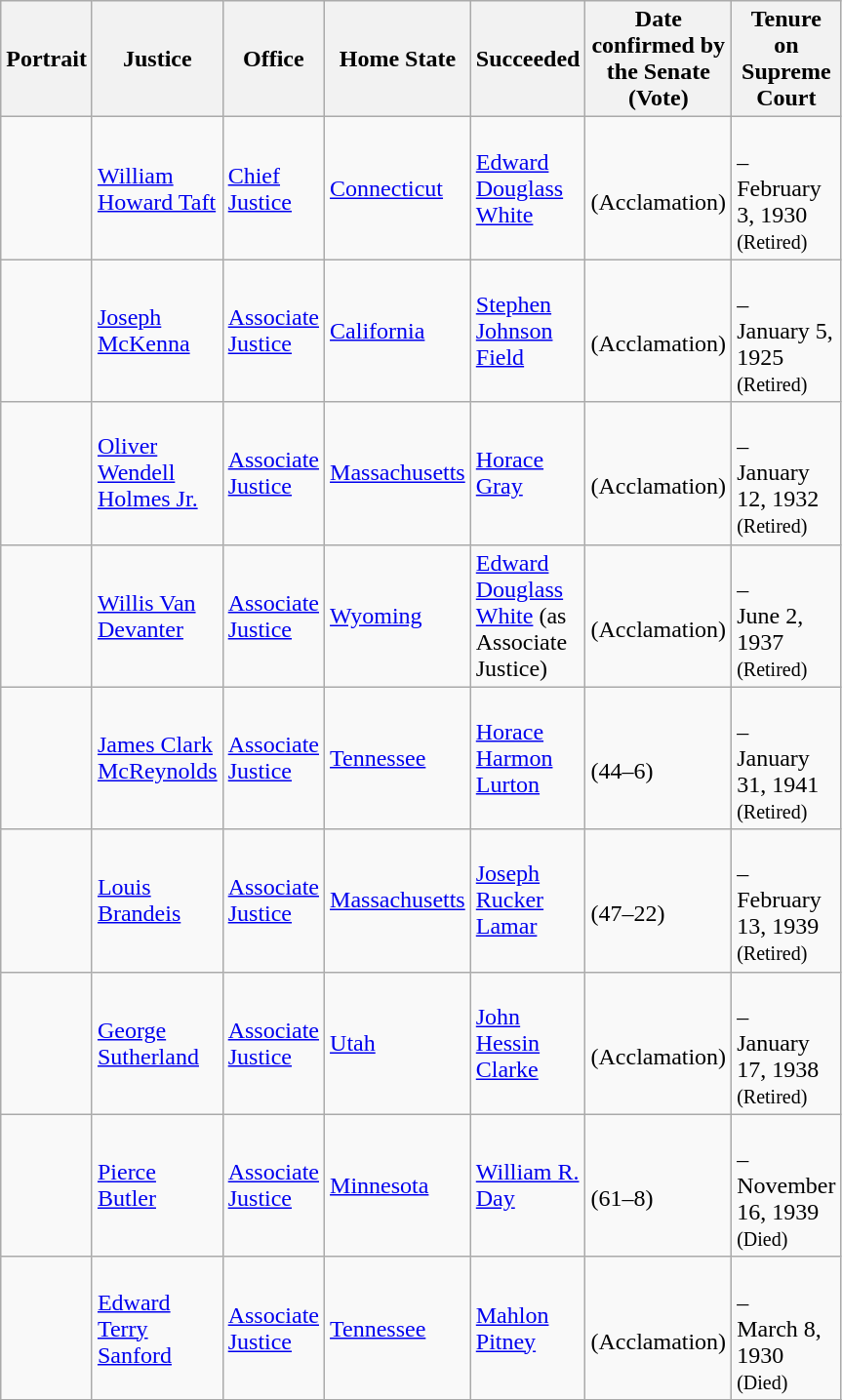<table class="wikitable sortable">
<tr>
<th scope="col" style="width: 10px;">Portrait</th>
<th scope="col" style="width: 10px;">Justice</th>
<th scope="col" style="width: 10px;">Office</th>
<th scope="col" style="width: 10px;">Home State</th>
<th scope="col" style="width: 10px;">Succeeded</th>
<th scope="col" style="width: 10px;">Date confirmed by the Senate<br>(Vote)</th>
<th scope="col" style="width: 10px;">Tenure on Supreme Court</th>
</tr>
<tr>
<td></td>
<td><a href='#'>William Howard Taft</a></td>
<td><a href='#'>Chief Justice</a></td>
<td><a href='#'>Connecticut</a></td>
<td><a href='#'>Edward Douglass White</a></td>
<td><br>(Acclamation)</td>
<td><br>–<br>February 3, 1930<br><small>(Retired)</small></td>
</tr>
<tr>
<td></td>
<td><a href='#'>Joseph McKenna</a></td>
<td><a href='#'>Associate Justice</a></td>
<td><a href='#'>California</a></td>
<td><a href='#'>Stephen Johnson Field</a></td>
<td><br>(Acclamation)</td>
<td><br>–<br>January 5, 1925<br><small>(Retired)</small></td>
</tr>
<tr>
<td></td>
<td><a href='#'>Oliver Wendell Holmes Jr.</a></td>
<td><a href='#'>Associate Justice</a></td>
<td><a href='#'>Massachusetts</a></td>
<td><a href='#'>Horace Gray</a></td>
<td><br>(Acclamation)</td>
<td><br>–<br>January 12, 1932<br><small>(Retired)</small></td>
</tr>
<tr>
<td></td>
<td><a href='#'>Willis Van Devanter</a></td>
<td><a href='#'>Associate Justice</a></td>
<td><a href='#'>Wyoming</a></td>
<td><a href='#'>Edward Douglass White</a> (as Associate Justice)</td>
<td><br>(Acclamation)</td>
<td><br>–<br>June 2, 1937<br><small>(Retired)</small></td>
</tr>
<tr>
<td></td>
<td><a href='#'>James Clark McReynolds</a></td>
<td><a href='#'>Associate Justice</a></td>
<td><a href='#'>Tennessee</a></td>
<td><a href='#'>Horace Harmon Lurton</a></td>
<td><br>(44–6)</td>
<td><br>–<br>January 31, 1941<br><small>(Retired)</small></td>
</tr>
<tr>
<td></td>
<td><a href='#'>Louis Brandeis</a></td>
<td><a href='#'>Associate Justice</a></td>
<td><a href='#'>Massachusetts</a></td>
<td><a href='#'>Joseph Rucker Lamar</a></td>
<td><br>(47–22)</td>
<td><br>–<br>February 13, 1939<br><small>(Retired)</small></td>
</tr>
<tr>
<td></td>
<td><a href='#'>George Sutherland</a></td>
<td><a href='#'>Associate Justice</a></td>
<td><a href='#'>Utah</a></td>
<td><a href='#'>John Hessin Clarke</a></td>
<td><br>(Acclamation)</td>
<td><br>–<br>January 17, 1938<br><small>(Retired)</small></td>
</tr>
<tr>
<td></td>
<td><a href='#'>Pierce Butler</a></td>
<td><a href='#'>Associate Justice</a></td>
<td><a href='#'>Minnesota</a></td>
<td><a href='#'>William R. Day</a></td>
<td><br>(61–8)</td>
<td><br>–<br>November 16, 1939<br><small>(Died)</small></td>
</tr>
<tr>
<td></td>
<td><a href='#'>Edward Terry Sanford</a></td>
<td><a href='#'>Associate Justice</a></td>
<td><a href='#'>Tennessee</a></td>
<td><a href='#'>Mahlon Pitney</a></td>
<td><br>(Acclamation)</td>
<td><br>–<br>March 8, 1930<br><small>(Died)</small></td>
</tr>
<tr>
</tr>
</table>
